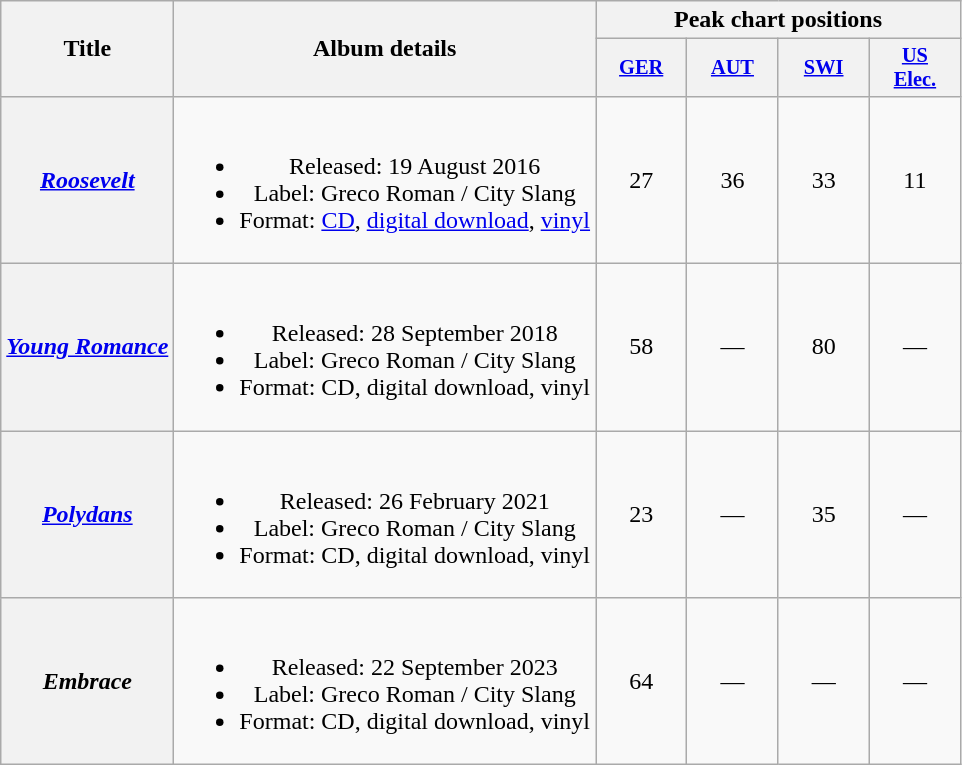<table class="wikitable plainrowheaders" style="text-align:center">
<tr>
<th scope="col" rowspan="2">Title</th>
<th scope="col" rowspan="2">Album details</th>
<th scope="col" colspan="5">Peak chart positions</th>
</tr>
<tr>
<th style="width:4em;font-size:85%"><a href='#'>GER</a><br></th>
<th style="width:4em;font-size:85%"><a href='#'>AUT</a><br></th>
<th style="width:4em;font-size:85%"><a href='#'>SWI</a><br></th>
<th style="width:4em;font-size:85%"><a href='#'>US<br>Elec.</a><br></th>
</tr>
<tr>
<th scope="row"><em><a href='#'>Roosevelt</a></em></th>
<td><br><ul><li>Released: 19 August 2016</li><li>Label: Greco Roman / City Slang</li><li>Format: <a href='#'>CD</a>, <a href='#'>digital download</a>, <a href='#'>vinyl</a></li></ul></td>
<td>27</td>
<td>36</td>
<td>33</td>
<td>11</td>
</tr>
<tr>
<th scope="row"><em><a href='#'>Young Romance</a></em></th>
<td><br><ul><li>Released: 28 September 2018</li><li>Label: Greco Roman / City Slang</li><li>Format: CD, digital download, vinyl</li></ul></td>
<td>58</td>
<td>—</td>
<td>80</td>
<td>—</td>
</tr>
<tr>
<th scope="row"><em><a href='#'>Polydans</a></em></th>
<td><br><ul><li>Released: 26 February 2021</li><li>Label: Greco Roman / City Slang</li><li>Format: CD, digital download, vinyl</li></ul></td>
<td>23</td>
<td>—</td>
<td>35</td>
<td>—</td>
</tr>
<tr>
<th scope="row"><em>Embrace</em></th>
<td><br><ul><li>Released: 22 September 2023</li><li>Label: Greco Roman / City Slang</li><li>Format: CD, digital download, vinyl</li></ul></td>
<td>64</td>
<td>—</td>
<td>—</td>
<td>—</td>
</tr>
</table>
